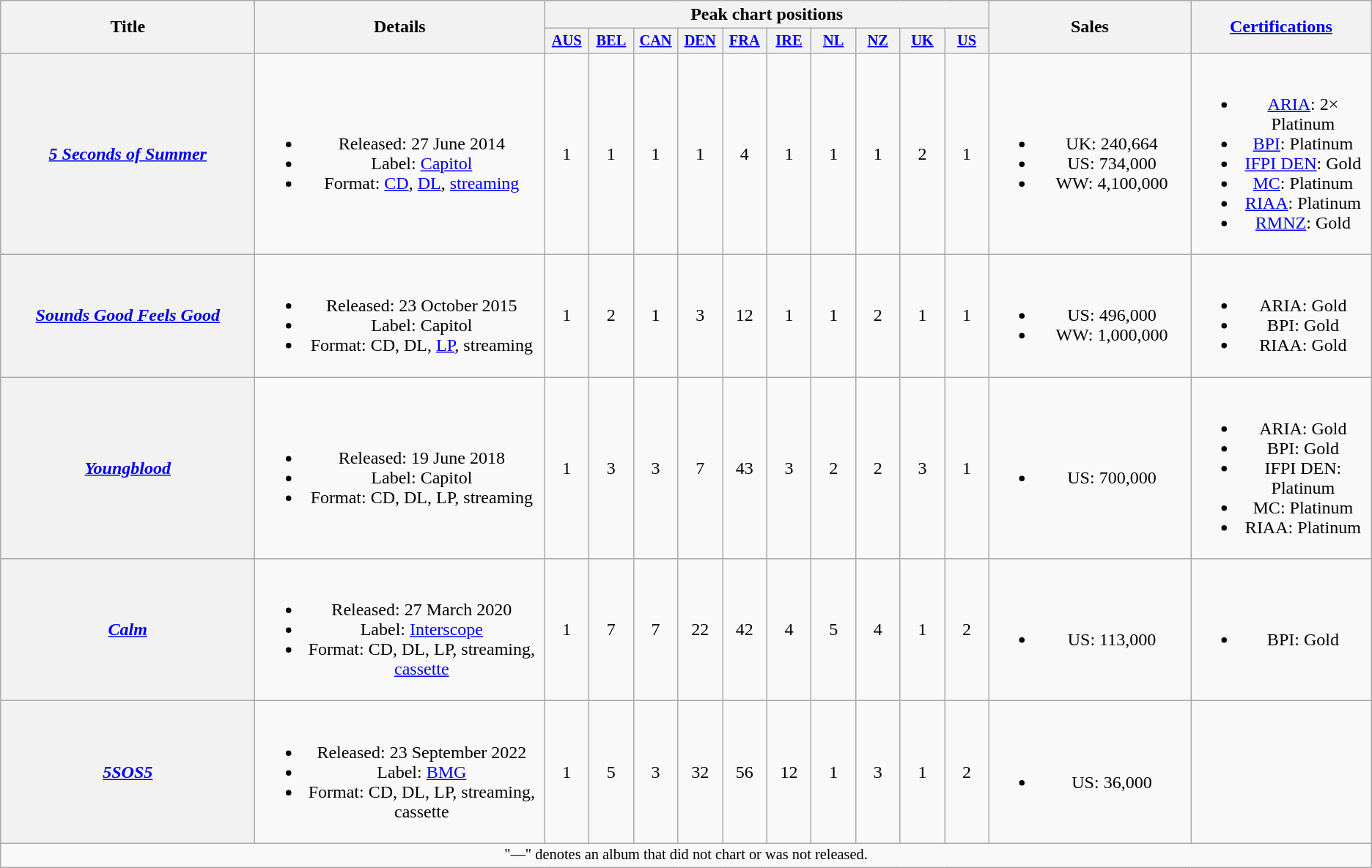<table class="wikitable plainrowheaders" style="text-align:center;">
<tr>
<th scope="col" rowspan="2" style="width:14em;">Title</th>
<th scope="col" rowspan="2" style="width:16em;">Details</th>
<th scope="col" colspan="10">Peak chart positions</th>
<th scope="col" rowspan="2" style="width:11em;">Sales</th>
<th scope="col" rowspan="2"><a href='#'>Certifications</a></th>
</tr>
<tr>
<th scope="col" style="width:2.5em;font-size:85%;"><a href='#'>AUS</a><br></th>
<th scope="col" style="width:2.5em;font-size:85%;"><a href='#'>BEL</a><br></th>
<th scope="col" style="width:2.5em;font-size:85%;"><a href='#'>CAN</a><br></th>
<th scope="col" style="width:2.5em;font-size:85%;"><a href='#'>DEN</a><br></th>
<th scope="col" style="width:2.5em;font-size:85%;"><a href='#'>FRA</a><br></th>
<th scope="col" style="width:2.5em;font-size:85%;"><a href='#'>IRE</a><br></th>
<th scope="col" style="width:2.5em;font-size:85%;"><a href='#'>NL</a><br></th>
<th scope="col" style="width:2.5em;font-size:85%;"><a href='#'>NZ</a><br></th>
<th scope="col" style="width:2.5em;font-size:85%;"><a href='#'>UK</a><br></th>
<th scope="col" style="width:2.5em;font-size:85%;"><a href='#'>US</a><br></th>
</tr>
<tr>
<th scope="row"><em><a href='#'>5 Seconds of Summer</a></em></th>
<td><br><ul><li>Released: 27 June 2014</li><li>Label: <a href='#'>Capitol</a></li><li>Format: <a href='#'>CD</a>, <a href='#'>DL</a>, <a href='#'>streaming</a></li></ul></td>
<td>1</td>
<td>1</td>
<td>1</td>
<td>1</td>
<td>4</td>
<td>1</td>
<td>1</td>
<td>1</td>
<td>2</td>
<td>1</td>
<td><br><ul><li>UK: 240,664</li><li>US: 734,000</li><li>WW: 4,100,000</li></ul></td>
<td><br><ul><li><a href='#'>ARIA</a>: 2× Platinum</li><li><a href='#'>BPI</a>: Platinum</li><li><a href='#'>IFPI DEN</a>: Gold</li><li><a href='#'>MC</a>: Platinum</li><li><a href='#'>RIAA</a>: Platinum</li><li><a href='#'>RMNZ</a>: Gold</li></ul></td>
</tr>
<tr>
<th scope="row"><em><a href='#'>Sounds Good Feels Good</a></em></th>
<td><br><ul><li>Released: 23 October 2015</li><li>Label: Capitol</li><li>Format: CD, DL, <a href='#'>LP</a>, streaming</li></ul></td>
<td>1</td>
<td>2</td>
<td>1</td>
<td>3</td>
<td>12</td>
<td>1</td>
<td>1</td>
<td>2</td>
<td>1</td>
<td>1</td>
<td><br><ul><li>US: 496,000</li><li>WW: 1,000,000</li></ul></td>
<td><br><ul><li>ARIA: Gold</li><li>BPI: Gold</li><li>RIAA: Gold</li></ul></td>
</tr>
<tr>
<th scope="row"><em><a href='#'>Youngblood</a></em></th>
<td><br><ul><li>Released: 19 June 2018</li><li>Label: Capitol</li><li>Format: CD, DL, LP, streaming</li></ul></td>
<td>1</td>
<td>3</td>
<td>3</td>
<td>7</td>
<td>43</td>
<td>3</td>
<td>2</td>
<td>2</td>
<td>3</td>
<td>1</td>
<td><br><ul><li>US: 700,000</li></ul></td>
<td><br><ul><li>ARIA: Gold</li><li>BPI: Gold</li><li>IFPI DEN: Platinum</li><li>MC: Platinum</li><li>RIAA: Platinum</li></ul></td>
</tr>
<tr>
<th scope="row"><em><a href='#'>Calm</a></em></th>
<td><br><ul><li>Released: 27 March 2020</li><li>Label: <a href='#'>Interscope</a></li><li>Format: CD, DL, LP, streaming, <a href='#'>cassette</a></li></ul></td>
<td>1</td>
<td>7</td>
<td>7</td>
<td>22</td>
<td>42</td>
<td>4</td>
<td>5</td>
<td>4</td>
<td>1</td>
<td>2</td>
<td><br><ul><li>US: 113,000</li></ul></td>
<td><br><ul><li>BPI: Gold</li></ul></td>
</tr>
<tr>
<th scope="row"><em><a href='#'>5SOS5</a></em></th>
<td><br><ul><li>Released: 23 September 2022</li><li>Label: <a href='#'>BMG</a></li><li>Format: CD, DL, LP, streaming, cassette</li></ul></td>
<td>1</td>
<td>5</td>
<td>3</td>
<td>32</td>
<td>56</td>
<td>12</td>
<td>1</td>
<td>3</td>
<td>1</td>
<td>2</td>
<td><br><ul><li>US: 36,000</li></ul></td>
<td></td>
</tr>
<tr>
<td colspan="15" style="font-size:85%">"—" denotes an album that did not chart or was not released.</td>
</tr>
</table>
